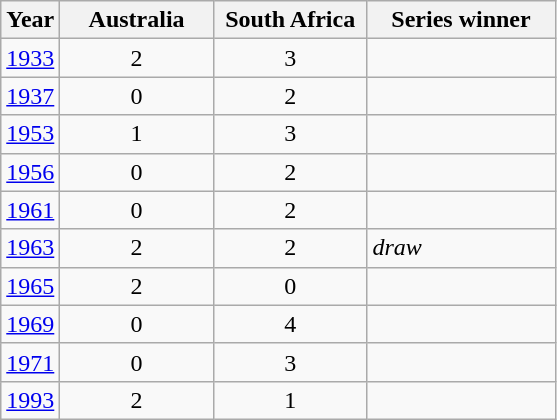<table class="wikitable">
<tr>
<th>Year</th>
<th width="95">Australia</th>
<th width="95">South Africa</th>
<th width="118">Series winner</th>
</tr>
<tr>
<td> <a href='#'>1933</a></td>
<td align="center">2</td>
<td align="center">3</td>
<td></td>
</tr>
<tr>
<td> <a href='#'>1937</a></td>
<td align="center">0</td>
<td align="center">2</td>
<td></td>
</tr>
<tr>
<td> <a href='#'>1953</a></td>
<td align="center">1</td>
<td align="center">3</td>
<td></td>
</tr>
<tr>
<td> <a href='#'>1956</a></td>
<td align="center">0</td>
<td align="center">2</td>
<td></td>
</tr>
<tr>
<td> <a href='#'>1961</a></td>
<td align="center">0</td>
<td align="center">2</td>
<td></td>
</tr>
<tr>
<td> <a href='#'>1963</a></td>
<td align="center">2</td>
<td align="center">2</td>
<td> <em>draw</em></td>
</tr>
<tr>
<td> <a href='#'>1965</a></td>
<td align="center">2</td>
<td align="center">0</td>
<td></td>
</tr>
<tr>
<td> <a href='#'>1969</a></td>
<td align="center">0</td>
<td align="center">4</td>
<td></td>
</tr>
<tr>
<td> <a href='#'>1971</a></td>
<td align="center">0</td>
<td align="center">3</td>
<td></td>
</tr>
<tr>
<td> <a href='#'>1993</a></td>
<td align="center">2</td>
<td align="center">1</td>
<td></td>
</tr>
</table>
